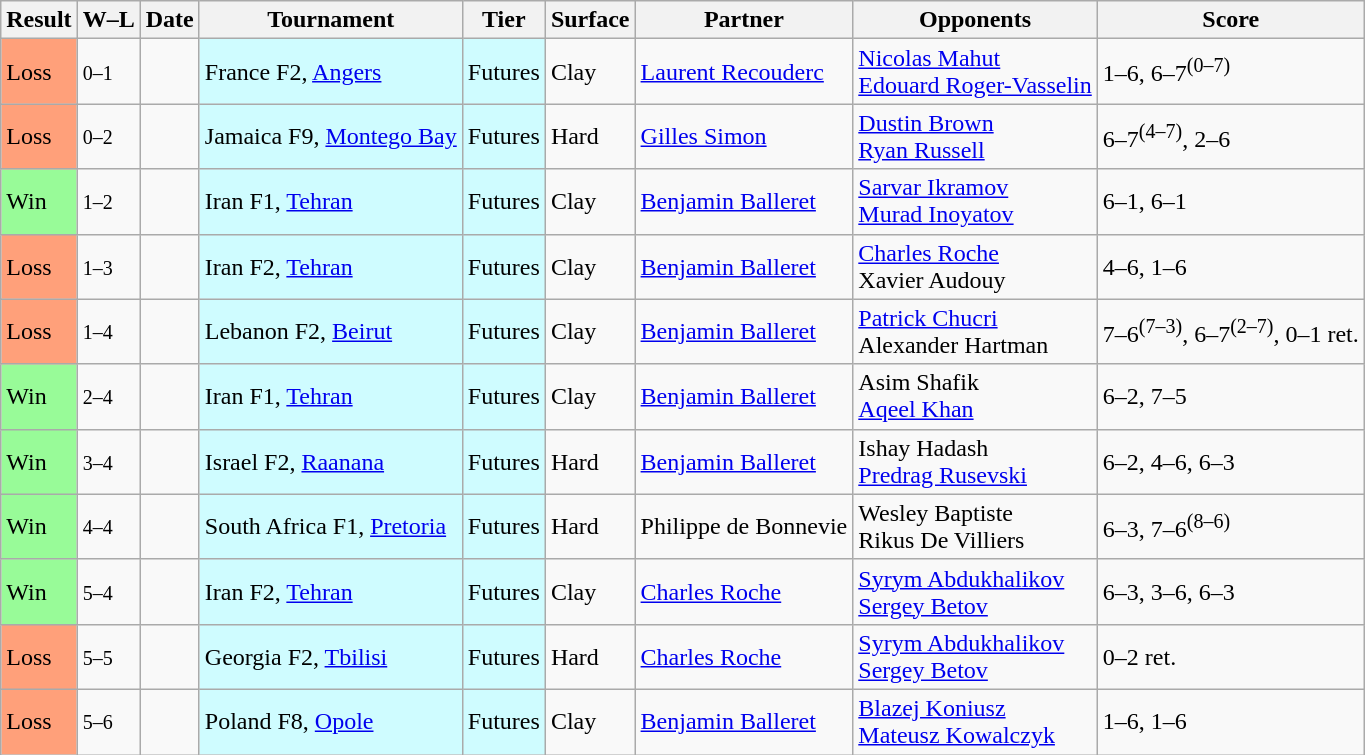<table class="sortable wikitable">
<tr>
<th>Result</th>
<th class="unsortable">W–L</th>
<th>Date</th>
<th>Tournament</th>
<th>Tier</th>
<th>Surface</th>
<th>Partner</th>
<th>Opponents</th>
<th class="unsortable">Score</th>
</tr>
<tr>
<td bgcolor=FFA07A>Loss</td>
<td><small>0–1</small></td>
<td></td>
<td style="background:#cffcff;">France F2, <a href='#'>Angers</a></td>
<td style="background:#cffcff;">Futures</td>
<td>Clay</td>
<td> <a href='#'>Laurent Recouderc</a></td>
<td> <a href='#'>Nicolas Mahut</a> <br>  <a href='#'>Edouard Roger-Vasselin</a></td>
<td>1–6, 6–7<sup>(0–7)</sup></td>
</tr>
<tr>
<td bgcolor=FFA07A>Loss</td>
<td><small>0–2</small></td>
<td></td>
<td style="background:#cffcff;">Jamaica F9, <a href='#'>Montego Bay</a></td>
<td style="background:#cffcff;">Futures</td>
<td>Hard</td>
<td> <a href='#'>Gilles Simon</a></td>
<td> <a href='#'>Dustin Brown</a> <br>  <a href='#'>Ryan Russell</a></td>
<td>6–7<sup>(4–7)</sup>, 2–6</td>
</tr>
<tr>
<td bgcolor=98FB98>Win</td>
<td><small>1–2</small></td>
<td></td>
<td style="background:#cffcff;">Iran F1, <a href='#'>Tehran</a></td>
<td style="background:#cffcff;">Futures</td>
<td>Clay</td>
<td> <a href='#'>Benjamin Balleret</a></td>
<td> <a href='#'>Sarvar Ikramov</a> <br>  <a href='#'>Murad Inoyatov</a></td>
<td>6–1, 6–1</td>
</tr>
<tr>
<td bgcolor=FFA07A>Loss</td>
<td><small>1–3</small></td>
<td></td>
<td style="background:#cffcff;">Iran F2, <a href='#'>Tehran</a></td>
<td style="background:#cffcff;">Futures</td>
<td>Clay</td>
<td> <a href='#'>Benjamin Balleret</a></td>
<td> <a href='#'>Charles Roche</a> <br>  Xavier Audouy</td>
<td>4–6, 1–6</td>
</tr>
<tr>
<td bgcolor=FFA07A>Loss</td>
<td><small>1–4</small></td>
<td></td>
<td style="background:#cffcff;">Lebanon F2, <a href='#'>Beirut</a></td>
<td style="background:#cffcff;">Futures</td>
<td>Clay</td>
<td> <a href='#'>Benjamin Balleret</a></td>
<td> <a href='#'>Patrick Chucri</a> <br>  Alexander Hartman</td>
<td>7–6<sup>(7–3)</sup>, 6–7<sup>(2–7)</sup>, 0–1 ret.</td>
</tr>
<tr>
<td bgcolor=98FB98>Win</td>
<td><small>2–4</small></td>
<td></td>
<td style="background:#cffcff;">Iran F1, <a href='#'>Tehran</a></td>
<td style="background:#cffcff;">Futures</td>
<td>Clay</td>
<td> <a href='#'>Benjamin Balleret</a></td>
<td> Asim Shafik <br>  <a href='#'>Aqeel Khan</a></td>
<td>6–2, 7–5</td>
</tr>
<tr>
<td bgcolor=98FB98>Win</td>
<td><small>3–4</small></td>
<td></td>
<td style="background:#cffcff;">Israel F2, <a href='#'>Raanana</a></td>
<td style="background:#cffcff;">Futures</td>
<td>Hard</td>
<td> <a href='#'>Benjamin Balleret</a></td>
<td> Ishay Hadash <br>  <a href='#'>Predrag Rusevski</a></td>
<td>6–2, 4–6, 6–3</td>
</tr>
<tr>
<td bgcolor=98FB98>Win</td>
<td><small>4–4</small></td>
<td></td>
<td style="background:#cffcff;">South Africa F1, <a href='#'>Pretoria</a></td>
<td style="background:#cffcff;">Futures</td>
<td>Hard</td>
<td> Philippe de Bonnevie</td>
<td> Wesley Baptiste <br>  Rikus De Villiers</td>
<td>6–3, 7–6<sup>(8–6)</sup></td>
</tr>
<tr>
<td bgcolor=98FB98>Win</td>
<td><small>5–4</small></td>
<td></td>
<td style="background:#cffcff;">Iran F2, <a href='#'>Tehran</a></td>
<td style="background:#cffcff;">Futures</td>
<td>Clay</td>
<td> <a href='#'>Charles Roche</a></td>
<td> <a href='#'>Syrym Abdukhalikov</a> <br>  <a href='#'>Sergey Betov</a></td>
<td>6–3, 3–6, 6–3</td>
</tr>
<tr>
<td bgcolor=FFA07A>Loss</td>
<td><small>5–5</small></td>
<td></td>
<td style="background:#cffcff;">Georgia F2, <a href='#'>Tbilisi</a></td>
<td style="background:#cffcff;">Futures</td>
<td>Hard</td>
<td> <a href='#'>Charles Roche</a></td>
<td> <a href='#'>Syrym Abdukhalikov</a> <br>  <a href='#'>Sergey Betov</a></td>
<td>0–2 ret.</td>
</tr>
<tr>
<td bgcolor=FFA07A>Loss</td>
<td><small>5–6</small></td>
<td></td>
<td style="background:#cffcff;">Poland F8, <a href='#'>Opole</a></td>
<td style="background:#cffcff;">Futures</td>
<td>Clay</td>
<td> <a href='#'>Benjamin Balleret</a></td>
<td> <a href='#'>Blazej Koniusz</a> <br>  <a href='#'>Mateusz Kowalczyk</a></td>
<td>1–6, 1–6</td>
</tr>
</table>
